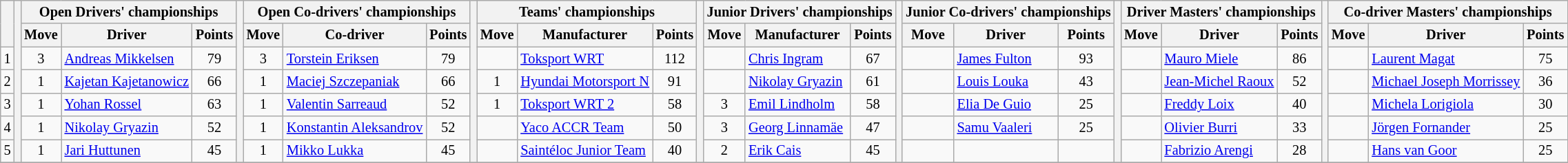<table class="wikitable" style="font-size:85%;">
<tr>
<th rowspan="2"></th>
<th rowspan="7" style="width:5px;"></th>
<th colspan="3" nowrap>Open Drivers' championships</th>
<th rowspan="7" style="width:5px;"></th>
<th colspan="3" nowrap>Open Co-drivers' championships</th>
<th rowspan="7" style="width:5px;"></th>
<th colspan="3" nowrap>Teams' championships</th>
<th rowspan="7" style="width:5px;"></th>
<th colspan="3" nowrap>Junior Drivers' championships</th>
<th rowspan="7" style="width:5px;"></th>
<th colspan="3" nowrap>Junior Co-drivers' championships</th>
<th rowspan="7" style="width:5px;"></th>
<th colspan="3" nowrap>Driver Masters' championships</th>
<th rowspan="7" style="width:5px;"></th>
<th colspan="3" nowrap>Co-driver Masters' championships</th>
</tr>
<tr>
<th>Move</th>
<th>Driver</th>
<th>Points</th>
<th>Move</th>
<th>Co-driver</th>
<th>Points</th>
<th>Move</th>
<th>Manufacturer</th>
<th>Points</th>
<th>Move</th>
<th>Manufacturer</th>
<th>Points</th>
<th>Move</th>
<th>Driver</th>
<th>Points</th>
<th>Move</th>
<th>Driver</th>
<th>Points</th>
<th>Move</th>
<th>Driver</th>
<th>Points</th>
</tr>
<tr>
<td align="center">1</td>
<td align="center"> 3</td>
<td><a href='#'>Andreas Mikkelsen</a></td>
<td align="center">79</td>
<td align="center"> 3</td>
<td><a href='#'>Torstein Eriksen</a></td>
<td align="center">79</td>
<td align="center"></td>
<td><a href='#'>Toksport WRT</a></td>
<td align="center">112</td>
<td align="center"></td>
<td nowrap><a href='#'>Chris Ingram</a></td>
<td align="center">67</td>
<td align="center"></td>
<td><a href='#'>James Fulton</a></td>
<td align="center">93</td>
<td align="center"></td>
<td><a href='#'>Mauro Miele</a></td>
<td align="center">86</td>
<td align="center"></td>
<td><a href='#'>Laurent Magat</a></td>
<td align="center">75</td>
</tr>
<tr>
<td align="center">2</td>
<td align="center"> 1</td>
<td nowrap><a href='#'>Kajetan Kajetanowicz</a></td>
<td align="center">66</td>
<td align="center"> 1</td>
<td><a href='#'>Maciej Szczepaniak</a></td>
<td align="center">66</td>
<td align="center"> 1</td>
<td nowrap><a href='#'>Hyundai Motorsport N</a></td>
<td align="center">91</td>
<td align="center"></td>
<td><a href='#'>Nikolay Gryazin</a></td>
<td align="center">61</td>
<td align="center"></td>
<td><a href='#'>Louis Louka</a></td>
<td align="center">43</td>
<td align="center"></td>
<td nowrap><a href='#'>Jean-Michel Raoux</a></td>
<td align="center">52</td>
<td align="center"></td>
<td nowrap><a href='#'>Michael Joseph Morrissey</a></td>
<td align="center">36</td>
</tr>
<tr>
<td align="center">3</td>
<td align="center"> 1</td>
<td><a href='#'>Yohan Rossel</a></td>
<td align="center">63</td>
<td align="center"> 1</td>
<td nowrap><a href='#'>Valentin Sarreaud</a></td>
<td align="center">52</td>
<td align="center"> 1</td>
<td><a href='#'>Toksport WRT 2</a></td>
<td align="center">58</td>
<td align="center"> 3</td>
<td><a href='#'>Emil Lindholm</a></td>
<td align="center">58</td>
<td align="center"></td>
<td><a href='#'>Elia De Guio</a></td>
<td align="center">25</td>
<td align="center"></td>
<td><a href='#'>Freddy Loix</a></td>
<td align="center">40</td>
<td align="center"></td>
<td><a href='#'>Michela Lorigiola</a></td>
<td align="center">30</td>
</tr>
<tr>
<td align="center">4</td>
<td align="center"> 1</td>
<td><a href='#'>Nikolay Gryazin</a></td>
<td align="center">52</td>
<td align="center"> 1</td>
<td nowrap><a href='#'>Konstantin Aleksandrov</a></td>
<td align="center">52</td>
<td align="center"></td>
<td><a href='#'>Yaco ACCR Team</a></td>
<td align="center">50</td>
<td align="center"> 3</td>
<td nowrap><a href='#'>Georg Linnamäe</a></td>
<td align="center">47</td>
<td align="center"></td>
<td><a href='#'>Samu Vaaleri</a></td>
<td align="center">25</td>
<td align="center"></td>
<td><a href='#'>Olivier Burri</a></td>
<td align="center">33</td>
<td align="center"></td>
<td><a href='#'>Jörgen Fornander</a></td>
<td align="center">25</td>
</tr>
<tr>
<td align="center">5</td>
<td align="center"> 1</td>
<td><a href='#'>Jari Huttunen</a></td>
<td align="center">45</td>
<td align="center"> 1</td>
<td><a href='#'>Mikko Lukka</a></td>
<td align="center">45</td>
<td align="center"></td>
<td nowrap><a href='#'>Saintéloc Junior Team</a></td>
<td align="center">40</td>
<td align="center"> 2</td>
<td><a href='#'>Erik Cais</a></td>
<td align="center">45</td>
<td></td>
<td></td>
<td></td>
<td align="center"></td>
<td><a href='#'>Fabrizio Arengi</a></td>
<td align="center">28</td>
<td align="center"></td>
<td><a href='#'>Hans van Goor</a></td>
<td align="center">25</td>
</tr>
<tr>
</tr>
</table>
